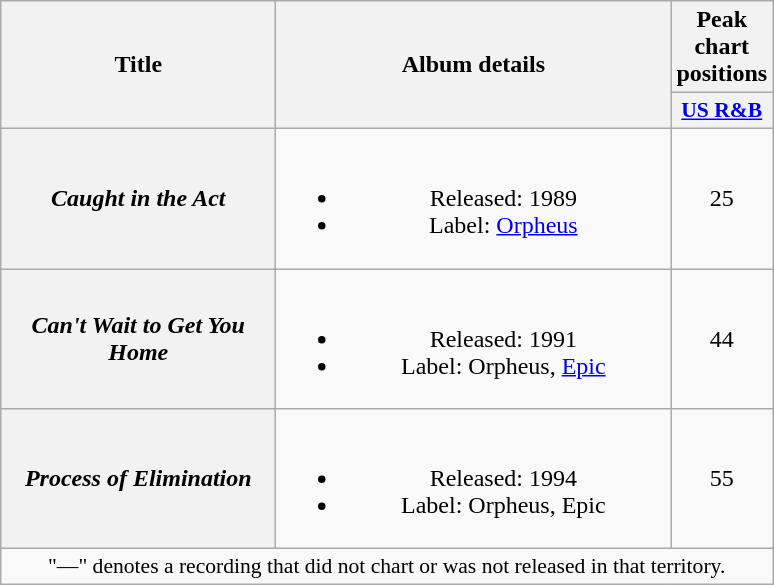<table class="wikitable plainrowheaders" style="text-align:center;">
<tr>
<th rowspan="2" scope="col" style="width:11em;">Title</th>
<th rowspan="2" scope="col" style="width:16em;">Album details</th>
<th>Peak chart positions</th>
</tr>
<tr>
<th scope="col" style="width:3em;font-size:90%;"><a href='#'>US R&B</a><br></th>
</tr>
<tr>
<th scope="row"><em>Caught in the Act</em></th>
<td><br><ul><li>Released: 1989</li><li>Label: <a href='#'>Orpheus</a></li></ul></td>
<td>25</td>
</tr>
<tr>
<th scope="row"><em>Can't Wait to Get You Home</em></th>
<td><br><ul><li>Released: 1991</li><li>Label: Orpheus, <a href='#'>Epic</a></li></ul></td>
<td>44</td>
</tr>
<tr>
<th scope="row"><em>Process of Elimination</em></th>
<td><br><ul><li>Released: 1994</li><li>Label: Orpheus, Epic</li></ul></td>
<td>55</td>
</tr>
<tr>
<td colspan="3" style="font-size:90%">"—" denotes a recording that did not chart or was not released in that territory.</td>
</tr>
</table>
